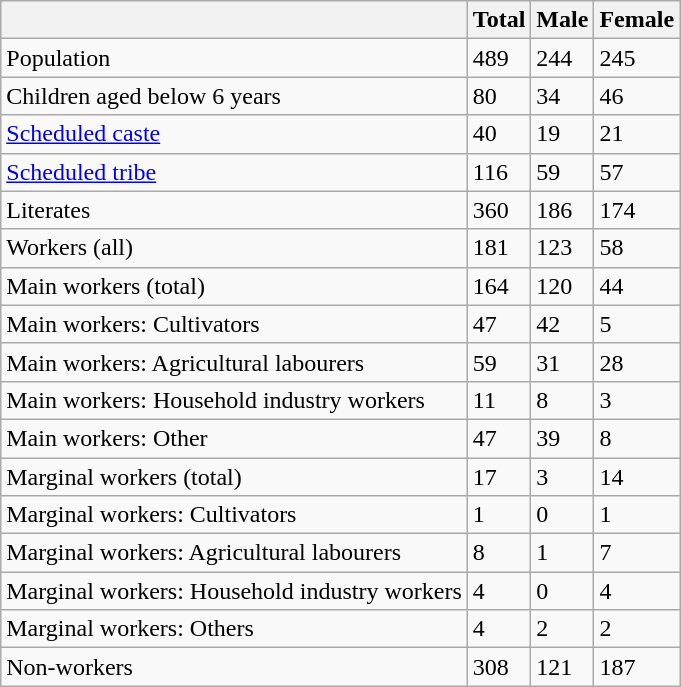<table class="wikitable sortable">
<tr>
<th></th>
<th>Total</th>
<th>Male</th>
<th>Female</th>
</tr>
<tr>
<td>Population</td>
<td>489</td>
<td>244</td>
<td>245</td>
</tr>
<tr>
<td>Children aged below 6 years</td>
<td>80</td>
<td>34</td>
<td>46</td>
</tr>
<tr>
<td><a href='#'>Scheduled caste</a></td>
<td>40</td>
<td>19</td>
<td>21</td>
</tr>
<tr>
<td><a href='#'>Scheduled tribe</a></td>
<td>116</td>
<td>59</td>
<td>57</td>
</tr>
<tr>
<td>Literates</td>
<td>360</td>
<td>186</td>
<td>174</td>
</tr>
<tr>
<td>Workers (all)</td>
<td>181</td>
<td>123</td>
<td>58</td>
</tr>
<tr>
<td>Main workers (total)</td>
<td>164</td>
<td>120</td>
<td>44</td>
</tr>
<tr>
<td>Main workers: Cultivators</td>
<td>47</td>
<td>42</td>
<td>5</td>
</tr>
<tr>
<td>Main workers: Agricultural labourers</td>
<td>59</td>
<td>31</td>
<td>28</td>
</tr>
<tr>
<td>Main workers: Household industry workers</td>
<td>11</td>
<td>8</td>
<td>3</td>
</tr>
<tr>
<td>Main workers: Other</td>
<td>47</td>
<td>39</td>
<td>8</td>
</tr>
<tr>
<td>Marginal workers (total)</td>
<td>17</td>
<td>3</td>
<td>14</td>
</tr>
<tr>
<td>Marginal workers: Cultivators</td>
<td>1</td>
<td>0</td>
<td>1</td>
</tr>
<tr>
<td>Marginal workers: Agricultural labourers</td>
<td>8</td>
<td>1</td>
<td>7</td>
</tr>
<tr>
<td>Marginal workers: Household industry workers</td>
<td>4</td>
<td>0</td>
<td>4</td>
</tr>
<tr>
<td>Marginal workers: Others</td>
<td>4</td>
<td>2</td>
<td>2</td>
</tr>
<tr>
<td>Non-workers</td>
<td>308</td>
<td>121</td>
<td>187</td>
</tr>
</table>
